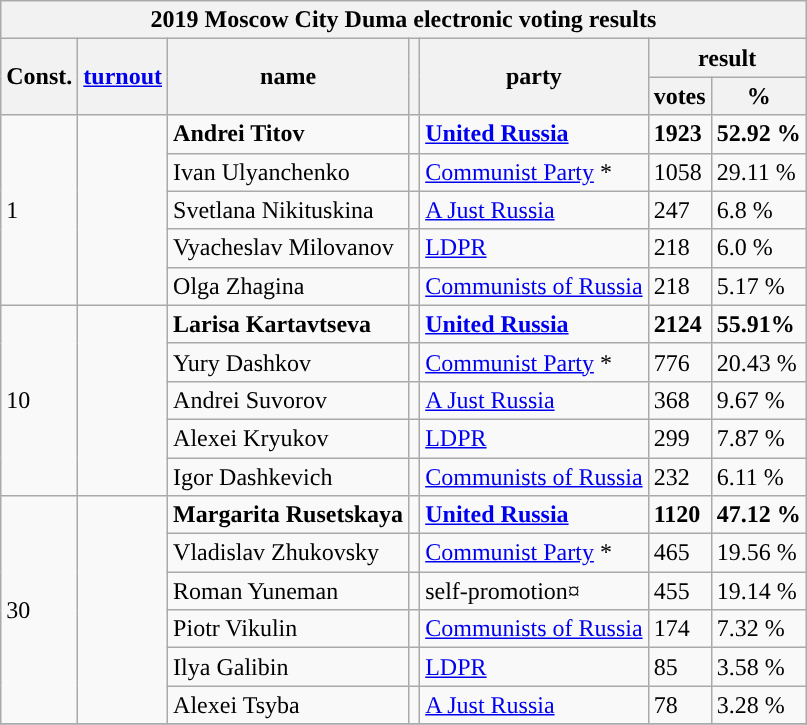<table class="wikitable sortable">
<tr>
<th colspan="8">2019 Moscow City Duma electronic voting results</th>
</tr>
<tr>
<th rowspan="2">Const.</th>
<th rowspan="2"><a href='#'>turnout</a></th>
<th rowspan="2">name</th>
<th rowspan="2"></th>
<th rowspan="2">party</th>
<th colspan="2">result</th>
</tr>
<tr>
<th data-sort-type="number">votes</th>
<th>%</th>
</tr>
<tr>
<td colspan="1" rowspan="5">1</td>
<td colspan="1" rowspan="5"></td>
<td style="font-weight:bold">Andrei Titov</td>
<td></td>
<td style="font-weight:bold"><a href='#'>United Russia</a></td>
<td style="font-weight:bold">1923</td>
<td style="font-weight:bold">52.92 %</td>
</tr>
<tr>
<td>Ivan Ulyanchenko</td>
<td></td>
<td><a href='#'>Communist Party</a> *</td>
<td>1058</td>
<td>29.11 %</td>
</tr>
<tr>
<td>Svetlana Nikituskina</td>
<td></td>
<td><a href='#'>A Just Russia</a></td>
<td>247</td>
<td>6.8 %</td>
</tr>
<tr>
<td>Vyacheslav Milovanov</td>
<td></td>
<td><a href='#'>LDPR</a></td>
<td>218</td>
<td>6.0 %</td>
</tr>
<tr>
<td>Olga Zhagina</td>
<td></td>
<td><a href='#'>Communists of Russia</a></td>
<td>218</td>
<td>5.17 %</td>
</tr>
<tr>
<td colspan="1" rowspan="5">10</td>
<td colspan="1" rowspan="5"></td>
<td style="font-weight:bold">Larisa Kartavtseva</td>
<td></td>
<td style="font-weight:bold"><a href='#'>United Russia</a></td>
<td style="font-weight:bold">2124</td>
<td style="font-weight:bold">55.91%</td>
</tr>
<tr>
<td>Yury Dashkov</td>
<td></td>
<td><a href='#'>Communist Party</a> *</td>
<td>776</td>
<td>20.43 %</td>
</tr>
<tr>
<td>Andrei Suvorov</td>
<td></td>
<td><a href='#'>A Just Russia</a></td>
<td>368</td>
<td>9.67 %</td>
</tr>
<tr>
<td>Alexei Kryukov</td>
<td></td>
<td><a href='#'>LDPR</a></td>
<td>299</td>
<td>7.87 %</td>
</tr>
<tr>
<td>Igor Dashkevich</td>
<td></td>
<td><a href='#'>Communists of Russia</a></td>
<td>232</td>
<td>6.11 %</td>
</tr>
<tr>
<td colspan="1" rowspan="6">30</td>
<td colspan="1" rowspan="6"></td>
<td style="font-weight:bold">Margarita Rusetskaya</td>
<td></td>
<td style="font-weight:bold"><a href='#'>United Russia</a></td>
<td style="font-weight:bold">1120</td>
<td style="font-weight:bold">47.12 %</td>
</tr>
<tr>
<td>Vladislav Zhukovsky</td>
<td></td>
<td><a href='#'>Communist Party</a> *</td>
<td>465</td>
<td>19.56 %</td>
</tr>
<tr>
<td>Roman Yuneman</td>
<td></td>
<td>self-promotion¤</td>
<td>455</td>
<td>19.14 %</td>
</tr>
<tr>
<td>Piotr Vikulin</td>
<td></td>
<td><a href='#'>Communists of Russia</a></td>
<td>174</td>
<td>7.32 %</td>
</tr>
<tr>
<td>Ilya Galibin</td>
<td></td>
<td><a href='#'>LDPR</a></td>
<td>85</td>
<td>3.58 %</td>
</tr>
<tr>
<td>Alexei Tsyba</td>
<td></td>
<td><a href='#'>A Just Russia</a></td>
<td>78</td>
<td>3.28 %</td>
</tr>
<tr>
</tr>
</table>
